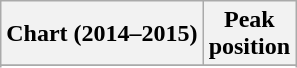<table class="wikitable sortable">
<tr>
<th>Chart (2014–2015)</th>
<th>Peak<br>position</th>
</tr>
<tr>
</tr>
<tr>
</tr>
<tr>
</tr>
<tr>
</tr>
<tr>
</tr>
</table>
